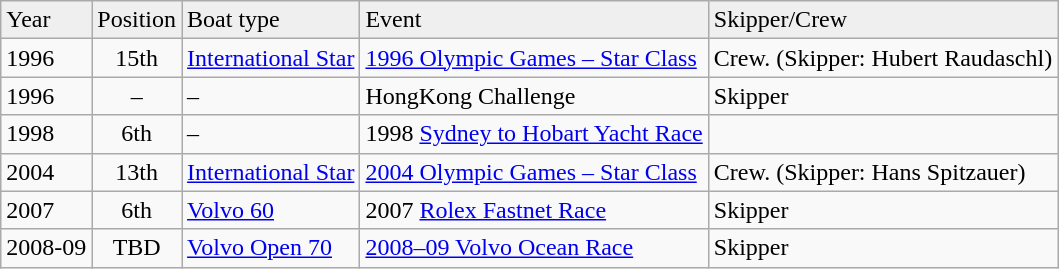<table class="wikitable">
<tr style="background:#efefef;">
<td>Year</td>
<td>Position</td>
<td>Boat type</td>
<td>Event</td>
<td>Skipper/Crew</td>
</tr>
<tr>
<td>1996</td>
<td align="center">15th</td>
<td><a href='#'>International Star</a></td>
<td> <a href='#'>1996 Olympic Games – Star Class</a></td>
<td>Crew. (Skipper: Hubert Raudaschl)</td>
</tr>
<tr>
<td>1996</td>
<td align="center">–</td>
<td>–</td>
<td> HongKong Challenge</td>
<td>Skipper</td>
</tr>
<tr>
<td>1998</td>
<td align="center">6th</td>
<td>–</td>
<td> 1998 <a href='#'>Sydney to Hobart Yacht Race</a></td>
<td></td>
</tr>
<tr>
<td>2004</td>
<td align="center">13th</td>
<td><a href='#'>International Star</a></td>
<td> <a href='#'>2004 Olympic Games – Star Class</a></td>
<td>Crew. (Skipper: Hans Spitzauer)</td>
</tr>
<tr>
<td>2007</td>
<td align="center">6th</td>
<td><a href='#'>Volvo 60</a></td>
<td>2007 <a href='#'>Rolex Fastnet Race</a></td>
<td>Skipper</td>
</tr>
<tr>
<td>2008-09</td>
<td align="center">TBD</td>
<td><a href='#'>Volvo Open 70</a></td>
<td><a href='#'>2008–09 Volvo Ocean Race</a></td>
<td>Skipper</td>
</tr>
</table>
